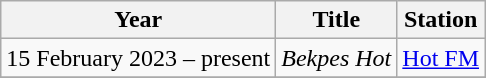<table class="wikitable">
<tr>
<th>Year</th>
<th>Title</th>
<th>Station</th>
</tr>
<tr>
<td>15 February 2023 – present</td>
<td><em>Bekpes Hot</em></td>
<td><a href='#'>Hot FM</a></td>
</tr>
<tr>
</tr>
</table>
